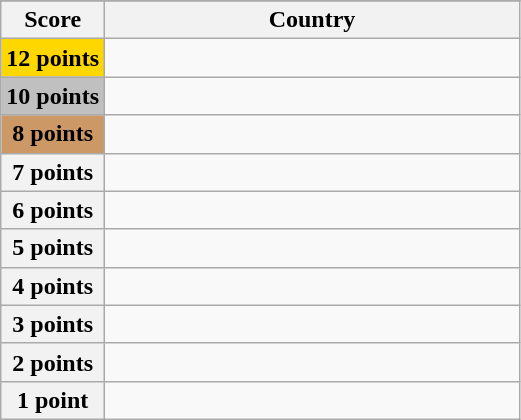<table class="wikitable">
<tr>
</tr>
<tr>
<th scope="col" width="20%">Score</th>
<th scope="col">Country</th>
</tr>
<tr>
<th scope="row" style="background:gold">12 points</th>
<td></td>
</tr>
<tr>
<th scope="row" style="background:silver">10 points</th>
<td></td>
</tr>
<tr>
<th scope="row" style="background:#CC9966">8 points</th>
<td></td>
</tr>
<tr>
<th scope="row">7 points</th>
<td></td>
</tr>
<tr>
<th scope="row">6 points</th>
<td></td>
</tr>
<tr>
<th scope="row">5 points</th>
<td></td>
</tr>
<tr>
<th scope="row">4 points</th>
<td></td>
</tr>
<tr>
<th scope="row">3 points</th>
<td></td>
</tr>
<tr>
<th scope="row">2 points</th>
<td></td>
</tr>
<tr>
<th scope="row">1 point</th>
<td></td>
</tr>
</table>
